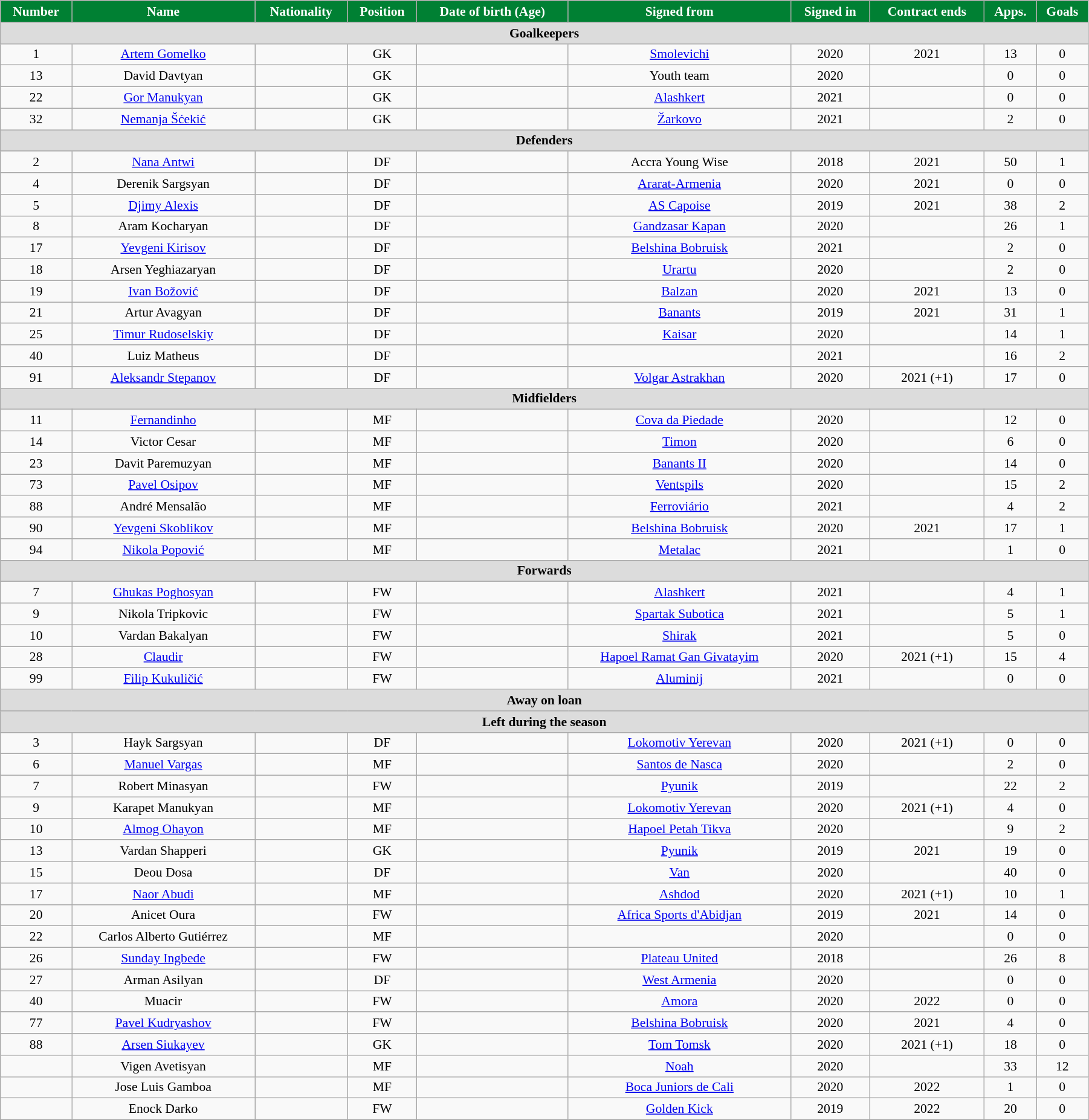<table class="wikitable"  style="text-align:center; font-size:90%; width:95%;">
<tr>
<th style="background:#008033; color:white; text-align:center;">Number</th>
<th style="background:#008033; color:white; text-align:center;">Name</th>
<th style="background:#008033; color:white; text-align:center;">Nationality</th>
<th style="background:#008033; color:white; text-align:center;">Position</th>
<th style="background:#008033; color:white; text-align:center;">Date of birth (Age)</th>
<th style="background:#008033; color:white; text-align:center;">Signed from</th>
<th style="background:#008033; color:white; text-align:center;">Signed in</th>
<th style="background:#008033; color:white; text-align:center;">Contract ends</th>
<th style="background:#008033; color:white; text-align:center;">Apps.</th>
<th style="background:#008033; color:white; text-align:center;">Goals</th>
</tr>
<tr>
<th colspan="11"  style="background:#dcdcdc; text-align:center;">Goalkeepers</th>
</tr>
<tr>
<td>1</td>
<td><a href='#'>Artem Gomelko</a></td>
<td></td>
<td>GK</td>
<td></td>
<td><a href='#'>Smolevichi</a></td>
<td>2020</td>
<td>2021</td>
<td>13</td>
<td>0</td>
</tr>
<tr>
<td>13</td>
<td>David Davtyan</td>
<td></td>
<td>GK</td>
<td></td>
<td>Youth team</td>
<td>2020</td>
<td></td>
<td>0</td>
<td>0</td>
</tr>
<tr>
<td>22</td>
<td><a href='#'>Gor Manukyan</a></td>
<td></td>
<td>GK</td>
<td></td>
<td><a href='#'>Alashkert</a></td>
<td>2021</td>
<td></td>
<td>0</td>
<td>0</td>
</tr>
<tr>
<td>32</td>
<td><a href='#'>Nemanja Šćekić</a></td>
<td></td>
<td>GK</td>
<td></td>
<td><a href='#'>Žarkovo</a></td>
<td>2021</td>
<td></td>
<td>2</td>
<td>0</td>
</tr>
<tr>
<th colspan="11"  style="background:#dcdcdc; text-align:center;">Defenders</th>
</tr>
<tr>
<td>2</td>
<td><a href='#'>Nana Antwi</a></td>
<td></td>
<td>DF</td>
<td></td>
<td>Accra Young Wise</td>
<td>2018</td>
<td>2021</td>
<td>50</td>
<td>1</td>
</tr>
<tr>
<td>4</td>
<td>Derenik Sargsyan</td>
<td></td>
<td>DF</td>
<td></td>
<td><a href='#'>Ararat-Armenia</a></td>
<td>2020</td>
<td>2021</td>
<td>0</td>
<td>0</td>
</tr>
<tr>
<td>5</td>
<td><a href='#'>Djimy Alexis</a></td>
<td></td>
<td>DF</td>
<td></td>
<td><a href='#'>AS Capoise</a></td>
<td>2019</td>
<td>2021</td>
<td>38</td>
<td>2</td>
</tr>
<tr>
<td>8</td>
<td>Aram Kocharyan</td>
<td></td>
<td>DF</td>
<td></td>
<td><a href='#'>Gandzasar Kapan</a></td>
<td>2020</td>
<td></td>
<td>26</td>
<td>1</td>
</tr>
<tr>
<td>17</td>
<td><a href='#'>Yevgeni Kirisov</a></td>
<td></td>
<td>DF</td>
<td></td>
<td><a href='#'>Belshina Bobruisk</a></td>
<td>2021</td>
<td></td>
<td>2</td>
<td>0</td>
</tr>
<tr>
<td>18</td>
<td>Arsen Yeghiazaryan</td>
<td></td>
<td>DF</td>
<td></td>
<td><a href='#'>Urartu</a></td>
<td>2020</td>
<td></td>
<td>2</td>
<td>0</td>
</tr>
<tr>
<td>19</td>
<td><a href='#'>Ivan Božović</a></td>
<td></td>
<td>DF</td>
<td></td>
<td><a href='#'>Balzan</a></td>
<td>2020</td>
<td>2021</td>
<td>13</td>
<td>0</td>
</tr>
<tr>
<td>21</td>
<td>Artur Avagyan</td>
<td></td>
<td>DF</td>
<td></td>
<td><a href='#'>Banants</a></td>
<td>2019</td>
<td>2021</td>
<td>31</td>
<td>1</td>
</tr>
<tr>
<td>25</td>
<td><a href='#'>Timur Rudoselskiy</a></td>
<td></td>
<td>DF</td>
<td></td>
<td><a href='#'>Kaisar</a></td>
<td>2020</td>
<td></td>
<td>14</td>
<td>1</td>
</tr>
<tr>
<td>40</td>
<td>Luiz Matheus</td>
<td></td>
<td>DF</td>
<td></td>
<td></td>
<td>2021</td>
<td></td>
<td>16</td>
<td>2</td>
</tr>
<tr>
<td>91</td>
<td><a href='#'>Aleksandr Stepanov</a></td>
<td></td>
<td>DF</td>
<td></td>
<td><a href='#'>Volgar Astrakhan</a></td>
<td>2020</td>
<td>2021 (+1)</td>
<td>17</td>
<td>0</td>
</tr>
<tr>
<th colspan="11"  style="background:#dcdcdc; text-align:center;">Midfielders</th>
</tr>
<tr>
<td>11</td>
<td><a href='#'>Fernandinho</a></td>
<td></td>
<td>MF</td>
<td></td>
<td><a href='#'>Cova da Piedade</a></td>
<td>2020</td>
<td></td>
<td>12</td>
<td>0</td>
</tr>
<tr>
<td>14</td>
<td>Victor Cesar</td>
<td></td>
<td>MF</td>
<td></td>
<td><a href='#'>Timon</a></td>
<td>2020</td>
<td></td>
<td>6</td>
<td>0</td>
</tr>
<tr>
<td>23</td>
<td>Davit Paremuzyan</td>
<td></td>
<td>MF</td>
<td></td>
<td><a href='#'>Banants II</a></td>
<td>2020</td>
<td></td>
<td>14</td>
<td>0</td>
</tr>
<tr>
<td>73</td>
<td><a href='#'>Pavel Osipov</a></td>
<td></td>
<td>MF</td>
<td></td>
<td><a href='#'>Ventspils</a></td>
<td>2020</td>
<td></td>
<td>15</td>
<td>2</td>
</tr>
<tr>
<td>88</td>
<td>André Mensalão</td>
<td></td>
<td>MF</td>
<td></td>
<td><a href='#'>Ferroviário</a></td>
<td>2021</td>
<td></td>
<td>4</td>
<td>2</td>
</tr>
<tr>
<td>90</td>
<td><a href='#'>Yevgeni Skoblikov</a></td>
<td></td>
<td>MF</td>
<td></td>
<td><a href='#'>Belshina Bobruisk</a></td>
<td>2020</td>
<td>2021</td>
<td>17</td>
<td>1</td>
</tr>
<tr>
<td>94</td>
<td><a href='#'>Nikola Popović</a></td>
<td></td>
<td>MF</td>
<td></td>
<td><a href='#'>Metalac</a></td>
<td>2021</td>
<td></td>
<td>1</td>
<td>0</td>
</tr>
<tr>
<th colspan="11"  style="background:#dcdcdc; text-align:center;">Forwards</th>
</tr>
<tr>
<td>7</td>
<td><a href='#'>Ghukas Poghosyan</a></td>
<td></td>
<td>FW</td>
<td></td>
<td><a href='#'>Alashkert</a></td>
<td>2021</td>
<td></td>
<td>4</td>
<td>1</td>
</tr>
<tr>
<td>9</td>
<td>Nikola Tripkovic</td>
<td></td>
<td>FW</td>
<td></td>
<td><a href='#'>Spartak Subotica</a></td>
<td>2021</td>
<td></td>
<td>5</td>
<td>1</td>
</tr>
<tr>
<td>10</td>
<td>Vardan Bakalyan</td>
<td></td>
<td>FW</td>
<td></td>
<td><a href='#'>Shirak</a></td>
<td>2021</td>
<td></td>
<td>5</td>
<td>0</td>
</tr>
<tr>
<td>28</td>
<td><a href='#'>Claudir</a></td>
<td></td>
<td>FW</td>
<td></td>
<td><a href='#'>Hapoel Ramat Gan Givatayim</a></td>
<td>2020</td>
<td>2021 (+1)</td>
<td>15</td>
<td>4</td>
</tr>
<tr>
<td>99</td>
<td><a href='#'>Filip Kukuličić</a></td>
<td></td>
<td>FW</td>
<td></td>
<td><a href='#'>Aluminij</a></td>
<td>2021</td>
<td></td>
<td>0</td>
<td>0</td>
</tr>
<tr>
<th colspan="11"  style="background:#dcdcdc; text-align:center;">Away on loan</th>
</tr>
<tr>
<th colspan="11"  style="background:#dcdcdc; text-align:center;">Left during the season</th>
</tr>
<tr>
<td>3</td>
<td>Hayk Sargsyan</td>
<td></td>
<td>DF</td>
<td></td>
<td><a href='#'>Lokomotiv Yerevan</a></td>
<td>2020</td>
<td>2021 (+1)</td>
<td>0</td>
<td>0</td>
</tr>
<tr>
<td>6</td>
<td><a href='#'>Manuel Vargas</a></td>
<td></td>
<td>MF</td>
<td></td>
<td><a href='#'>Santos de Nasca</a></td>
<td>2020</td>
<td></td>
<td>2</td>
<td>0</td>
</tr>
<tr>
<td>7</td>
<td>Robert Minasyan</td>
<td></td>
<td>FW</td>
<td></td>
<td><a href='#'>Pyunik</a></td>
<td>2019</td>
<td></td>
<td>22</td>
<td>2</td>
</tr>
<tr>
<td>9</td>
<td>Karapet Manukyan</td>
<td></td>
<td>MF</td>
<td></td>
<td><a href='#'>Lokomotiv Yerevan</a></td>
<td>2020</td>
<td>2021 (+1)</td>
<td>4</td>
<td>0</td>
</tr>
<tr>
<td>10</td>
<td><a href='#'>Almog Ohayon</a></td>
<td></td>
<td>MF</td>
<td></td>
<td><a href='#'>Hapoel Petah Tikva</a></td>
<td>2020</td>
<td></td>
<td>9</td>
<td>2</td>
</tr>
<tr>
<td>13</td>
<td>Vardan Shapperi</td>
<td></td>
<td>GK</td>
<td></td>
<td><a href='#'>Pyunik</a></td>
<td>2019</td>
<td>2021</td>
<td>19</td>
<td>0</td>
</tr>
<tr>
<td>15</td>
<td>Deou Dosa</td>
<td></td>
<td>DF</td>
<td></td>
<td><a href='#'>Van</a></td>
<td>2020</td>
<td></td>
<td>40</td>
<td>0</td>
</tr>
<tr>
<td>17</td>
<td><a href='#'>Naor Abudi</a></td>
<td></td>
<td>MF</td>
<td></td>
<td><a href='#'>Ashdod</a></td>
<td>2020</td>
<td>2021 (+1)</td>
<td>10</td>
<td>1</td>
</tr>
<tr>
<td>20</td>
<td>Anicet Oura</td>
<td></td>
<td>FW</td>
<td></td>
<td><a href='#'>Africa Sports d'Abidjan</a></td>
<td>2019</td>
<td>2021</td>
<td>14</td>
<td>0</td>
</tr>
<tr>
<td>22</td>
<td>Carlos Alberto Gutiérrez</td>
<td></td>
<td>MF</td>
<td></td>
<td></td>
<td>2020</td>
<td></td>
<td>0</td>
<td>0</td>
</tr>
<tr>
<td>26</td>
<td><a href='#'>Sunday Ingbede</a></td>
<td></td>
<td>FW</td>
<td></td>
<td><a href='#'>Plateau United</a></td>
<td>2018</td>
<td></td>
<td>26</td>
<td>8</td>
</tr>
<tr>
<td>27</td>
<td>Arman Asilyan</td>
<td></td>
<td>DF</td>
<td></td>
<td><a href='#'>West Armenia</a></td>
<td>2020</td>
<td></td>
<td>0</td>
<td>0</td>
</tr>
<tr>
<td>40</td>
<td>Muacir</td>
<td></td>
<td>FW</td>
<td></td>
<td><a href='#'>Amora</a></td>
<td>2020</td>
<td>2022</td>
<td>0</td>
<td>0</td>
</tr>
<tr>
<td>77</td>
<td><a href='#'>Pavel Kudryashov</a></td>
<td></td>
<td>FW</td>
<td></td>
<td><a href='#'>Belshina Bobruisk</a></td>
<td>2020</td>
<td>2021</td>
<td>4</td>
<td>0</td>
</tr>
<tr>
<td>88</td>
<td><a href='#'>Arsen Siukayev</a></td>
<td></td>
<td>GK</td>
<td></td>
<td><a href='#'>Tom Tomsk</a></td>
<td>2020</td>
<td>2021 (+1)</td>
<td>18</td>
<td>0</td>
</tr>
<tr>
<td></td>
<td>Vigen Avetisyan</td>
<td></td>
<td>MF</td>
<td></td>
<td><a href='#'>Noah</a></td>
<td>2020</td>
<td></td>
<td>33</td>
<td>12</td>
</tr>
<tr>
<td></td>
<td>Jose Luis Gamboa</td>
<td></td>
<td>MF</td>
<td></td>
<td><a href='#'>Boca Juniors de Cali</a></td>
<td>2020</td>
<td>2022</td>
<td>1</td>
<td>0</td>
</tr>
<tr>
<td></td>
<td>Enock Darko</td>
<td></td>
<td>FW</td>
<td></td>
<td><a href='#'>Golden Kick</a></td>
<td>2019</td>
<td>2022</td>
<td>20</td>
<td>0</td>
</tr>
</table>
